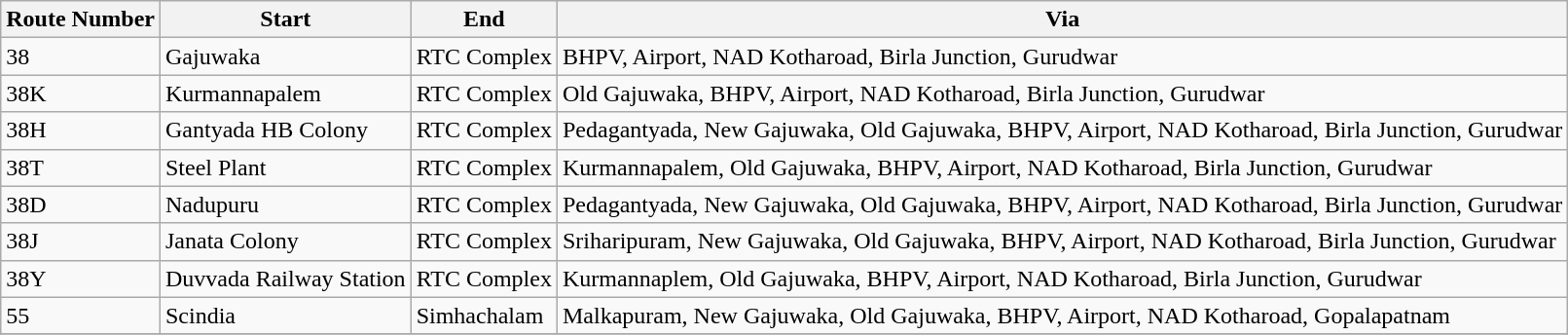<table class="sortable wikitable">
<tr>
<th>Route Number</th>
<th>Start</th>
<th>End</th>
<th>Via</th>
</tr>
<tr>
<td>38</td>
<td>Gajuwaka</td>
<td>RTC Complex</td>
<td>BHPV, Airport, NAD Kotharoad, Birla Junction, Gurudwar</td>
</tr>
<tr>
<td>38K</td>
<td>Kurmannapalem</td>
<td>RTC Complex</td>
<td>Old Gajuwaka, BHPV, Airport, NAD Kotharoad, Birla Junction, Gurudwar</td>
</tr>
<tr>
<td>38H</td>
<td>Gantyada HB Colony</td>
<td>RTC Complex</td>
<td>Pedagantyada, New Gajuwaka, Old Gajuwaka, BHPV, Airport, NAD Kotharoad, Birla Junction, Gurudwar</td>
</tr>
<tr>
<td>38T</td>
<td>Steel Plant</td>
<td>RTC Complex</td>
<td>Kurmannapalem, Old Gajuwaka, BHPV, Airport, NAD Kotharoad, Birla Junction, Gurudwar</td>
</tr>
<tr>
<td>38D</td>
<td>Nadupuru</td>
<td>RTC Complex</td>
<td>Pedagantyada, New Gajuwaka, Old Gajuwaka, BHPV, Airport, NAD Kotharoad, Birla Junction, Gurudwar</td>
</tr>
<tr>
<td>38J</td>
<td>Janata Colony</td>
<td>RTC Complex</td>
<td>Sriharipuram, New Gajuwaka, Old Gajuwaka, BHPV, Airport, NAD Kotharoad, Birla Junction, Gurudwar</td>
</tr>
<tr>
<td>38Y</td>
<td>Duvvada Railway Station</td>
<td>RTC Complex</td>
<td>Kurmannaplem, Old Gajuwaka, BHPV, Airport, NAD Kotharoad, Birla Junction, Gurudwar</td>
</tr>
<tr>
<td>55</td>
<td>Scindia</td>
<td>Simhachalam</td>
<td>Malkapuram, New Gajuwaka, Old Gajuwaka, BHPV, Airport, NAD Kotharoad, Gopalapatnam</td>
</tr>
<tr>
</tr>
</table>
